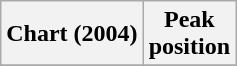<table class="wikitable sortable">
<tr>
<th align="left">Chart (2004)</th>
<th align="center">Peak<br>position</th>
</tr>
<tr>
</tr>
</table>
